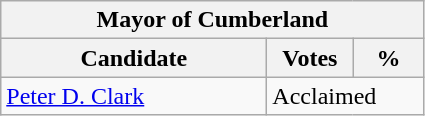<table class="wikitable">
<tr>
<th colspan="3">Mayor of Cumberland</th>
</tr>
<tr>
<th style="width: 170px">Candidate</th>
<th style="width: 50px">Votes</th>
<th style="width: 40px">%</th>
</tr>
<tr>
<td><a href='#'>Peter D. Clark</a></td>
<td colspan="2">Acclaimed</td>
</tr>
</table>
